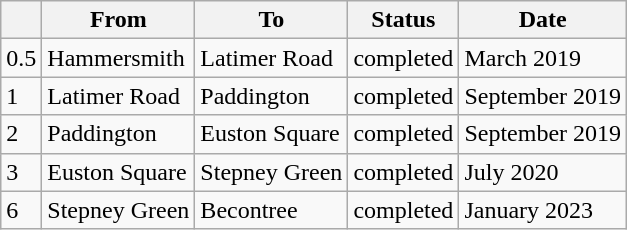<table class="wikitable">
<tr>
<th></th>
<th>From</th>
<th>To</th>
<th>Status</th>
<th data-sort-type="isoDate">Date</th>
</tr>
<tr>
<td>0.5</td>
<td>Hammersmith</td>
<td>Latimer Road</td>
<td>completed</td>
<td data-sort-value="2019-03">March 2019</td>
</tr>
<tr>
<td>1</td>
<td>Latimer Road</td>
<td>Paddington</td>
<td>completed</td>
<td data-sort-value="2019-09">September 2019</td>
</tr>
<tr>
<td>2</td>
<td>Paddington</td>
<td>Euston Square</td>
<td>completed</td>
<td data-sort-value="2019-09">September 2019</td>
</tr>
<tr>
<td>3</td>
<td>Euston Square</td>
<td>Stepney Green</td>
<td>completed</td>
<td data-sort-value="2020-07">July 2020</td>
</tr>
<tr>
<td>6</td>
<td>Stepney Green</td>
<td>Becontree</td>
<td>completed</td>
<td data-sort-value="2023-01">January 2023</td>
</tr>
</table>
